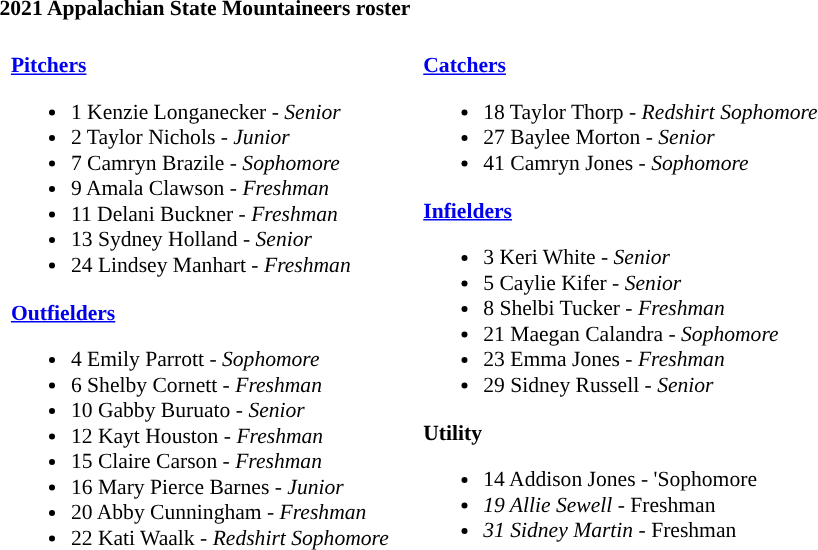<table class="toccolours" style="text-align: left; font-size:90%;">
<tr>
<th colspan="9">2021 Appalachian State Mountaineers roster</th>
</tr>
<tr>
<td width="03"> </td>
<td valign="top"><br><strong><a href='#'>Pitchers</a></strong><ul><li>1 Kenzie Longanecker - <em>Senior</em></li><li>2 Taylor Nichols - <em>Junior</em></li><li>7 Camryn Brazile - <em>Sophomore</em></li><li>9 Amala Clawson - <em>Freshman</em></li><li>11 Delani Buckner - <em>Freshman</em></li><li>13 Sydney Holland - <em>Senior</em></li><li>24 Lindsey Manhart - <em>Freshman</em></li></ul><strong><a href='#'>Outfielders</a></strong><ul><li>4 Emily Parrott - <em>Sophomore</em></li><li>6 Shelby Cornett - <em>Freshman</em></li><li>10 Gabby Buruato - <em>Senior</em></li><li>12 Kayt Houston - <em>Freshman</em></li><li>15 Claire Carson - <em>Freshman</em></li><li>16 Mary Pierce Barnes - <em>Junior</em></li><li>20 Abby Cunningham - <em>Freshman</em></li><li>22 Kati Waalk - <em>Redshirt Sophomore</em></li></ul></td>
<td width="15"> </td>
<td valign="top"><br><strong><a href='#'>Catchers</a></strong><ul><li>18 Taylor Thorp - <em>Redshirt Sophomore</em></li><li>27 Baylee Morton - <em>Senior</em></li><li>41 Camryn Jones - <em>Sophomore</em></li></ul><strong><a href='#'>Infielders</a></strong><ul><li>3 Keri White - <em>Senior</em></li><li>5 Caylie Kifer - <em>Senior</em></li><li>8 Shelbi Tucker - <em>Freshman</em></li><li>21 Maegan Calandra - <em>Sophomore</em></li><li>23 Emma Jones - <em>Freshman</em></li><li>29 Sidney Russell - <em>Senior</em></li></ul><strong>Utility</strong><ul><li>14 Addison Jones - 'Sophomore<em></li><li>19 Allie Sewell - </em>Freshman<em></li><li>31 Sidney Martin - </em>Freshman<em></li></ul></td>
</tr>
</table>
